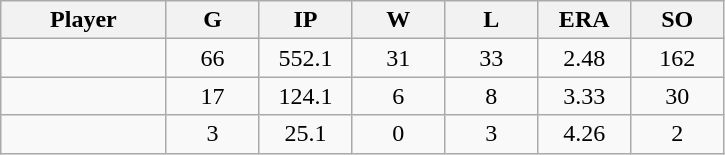<table class="wikitable sortable">
<tr>
<th bgcolor="#DDDDFF" width="16%">Player</th>
<th bgcolor="#DDDDFF" width="9%">G</th>
<th bgcolor="#DDDDFF" width="9%">IP</th>
<th bgcolor="#DDDDFF" width="9%">W</th>
<th bgcolor="#DDDDFF" width="9%">L</th>
<th bgcolor="#DDDDFF" width="9%">ERA</th>
<th bgcolor="#DDDDFF" width="9%">SO</th>
</tr>
<tr align="center">
<td></td>
<td>66</td>
<td>552.1</td>
<td>31</td>
<td>33</td>
<td>2.48</td>
<td>162</td>
</tr>
<tr align="center">
<td></td>
<td>17</td>
<td>124.1</td>
<td>6</td>
<td>8</td>
<td>3.33</td>
<td>30</td>
</tr>
<tr align="center">
<td></td>
<td>3</td>
<td>25.1</td>
<td>0</td>
<td>3</td>
<td>4.26</td>
<td>2</td>
</tr>
</table>
